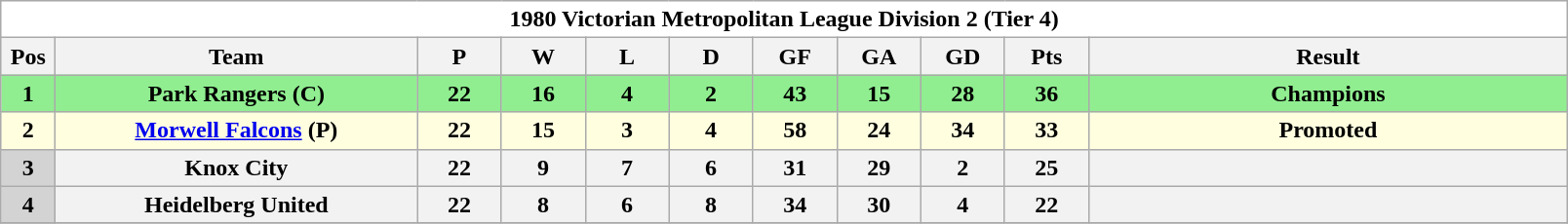<table class="wikitable">
<tr>
<th colspan=11 align="center" style="background:white">1980 Victorian Metropolitan League Division 2 (Tier 4)</th>
</tr>
<tr>
<th align="center" width="30">Pos</th>
<th align="center" width="240">Team</th>
<th align="center" width="50">P</th>
<th align="center" width="50">W</th>
<th align="center" width="50">L</th>
<th align="center" width="50">D</th>
<th align="center" width="50">GF</th>
<th align="center" width="50">GA</th>
<th align="center" width="50">GD</th>
<th align="center" width="50">Pts</th>
<th align="center" width="320">Result</th>
</tr>
<tr>
<th style=background:lightgreen align="left">1</th>
<th style=background:lightgreen align="left">Park Rangers (C)</th>
<th style=background:lightgreen align="left">22</th>
<th style=background:lightgreen align="left">16</th>
<th style=background:lightgreen align="left">4</th>
<th style=background:lightgreen align="left">2</th>
<th style=background:lightgreen align="left">43</th>
<th style=background:lightgreen align="left">15</th>
<th style=background:lightgreen align="left">28</th>
<th style=background:lightgreen align="left">36</th>
<th style=background:lightgreen align="left">Champions</th>
</tr>
<tr>
<th style="background:lightyellow" align="left">2</th>
<th style="background:lightyellow" align="left"><a href='#'>Morwell Falcons</a> (P)</th>
<th style="background:lightyellow" align="left">22</th>
<th style="background:lightyellow" align="left">15</th>
<th style="background:lightyellow" align="left">3</th>
<th style="background:lightyellow" align="left">4</th>
<th style="background:lightyellow" align="left">58</th>
<th style="background:lightyellow" align="left">24</th>
<th style="background:lightyellow" align="left">34</th>
<th style="background:lightyellow" align="left">33</th>
<th style="background:lightyellow" align="left">Promoted</th>
</tr>
<tr>
<th align="center" style="background:lightgrey">3</th>
<th>Knox City</th>
<th>22</th>
<th>9</th>
<th>7</th>
<th>6</th>
<th>31</th>
<th>29</th>
<th>2</th>
<th>25</th>
<th></th>
</tr>
<tr>
<th align="center" style="background:lightgrey">4</th>
<th>Heidelberg United</th>
<th>22</th>
<th>8</th>
<th>6</th>
<th>8</th>
<th>34</th>
<th>30</th>
<th>4</th>
<th>22</th>
<th></th>
</tr>
<tr>
</tr>
</table>
